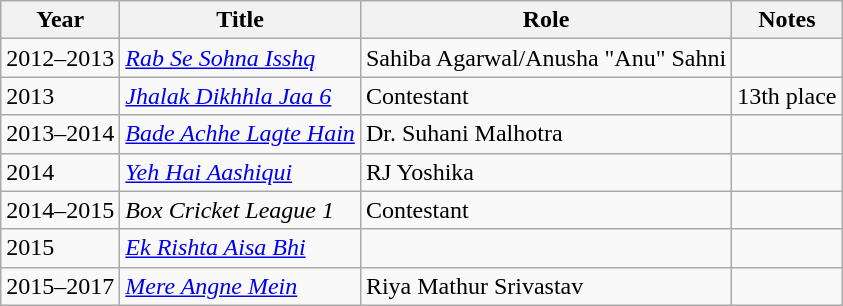<table class="wikitable sortable">
<tr>
<th>Year</th>
<th>Title</th>
<th>Role</th>
<th>Notes</th>
</tr>
<tr>
<td>2012–2013</td>
<td><em><a href='#'>Rab Se Sohna Isshq</a></em></td>
<td>Sahiba Agarwal/Anusha "Anu" Sahni</td>
<td></td>
</tr>
<tr>
<td>2013</td>
<td><em><a href='#'>Jhalak Dikhhla Jaa 6</a></em></td>
<td>Contestant</td>
<td>13th place</td>
</tr>
<tr>
<td>2013–2014</td>
<td><em><a href='#'>Bade Achhe Lagte Hain</a></em></td>
<td>Dr. Suhani Malhotra</td>
<td></td>
</tr>
<tr>
<td>2014</td>
<td><em><a href='#'>Yeh Hai Aashiqui</a></em></td>
<td>RJ Yoshika</td>
<td></td>
</tr>
<tr>
<td>2014–2015</td>
<td><em>Box Cricket League 1</em></td>
<td>Contestant</td>
<td></td>
</tr>
<tr>
<td>2015</td>
<td><em><a href='#'>Ek Rishta Aisa Bhi</a></em></td>
<td></td>
<td></td>
</tr>
<tr>
<td>2015–2017</td>
<td><em><a href='#'>Mere Angne Mein</a></em></td>
<td>Riya Mathur Srivastav</td>
<td></td>
</tr>
</table>
